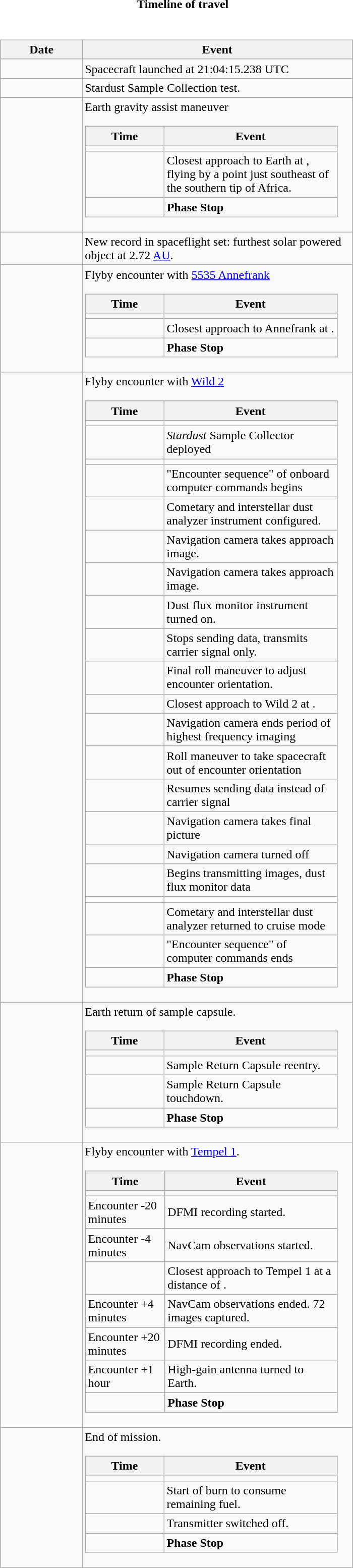<table style="float:right; margin-left:1em;">
<tr>
<th colspan="2">Timeline of travel</th>
</tr>
<tr>
<td><br><table class="wikitable">
<tr>
<th scope="col" style="width:100px;">Date</th>
<th scope="col" style="width:350px;">Event</th>
</tr>
<tr>
<td></td>
<td>Spacecraft launched at 21:04:15.238 UTC</td>
</tr>
<tr>
<td></td>
<td>Stardust Sample Collection test.</td>
</tr>
<tr>
<td></td>
<td>Earth gravity assist maneuver<br><table class="wikitable collapsible collapsed">
<tr>
<th scope="col" style="width:100px;">Time</th>
<th scope="col" style="width:230px;">Event</th>
</tr>
<tr>
<td></td>
<td></td>
</tr>
<tr>
<td></td>
<td>Closest approach to Earth at , flying by a point just southeast of the southern tip of Africa.</td>
</tr>
<tr>
<td></td>
<td><strong>Phase Stop</strong></td>
</tr>
</table>
</td>
</tr>
<tr>
<td></td>
<td>New record in spaceflight set: furthest solar powered object at 2.72 <a href='#'>AU</a>.</td>
</tr>
<tr>
<td></td>
<td>Flyby encounter with <a href='#'>5535 Annefrank</a><br><table class="wikitable collapsible collapsed">
<tr>
<th scope="col" style="width:100px;">Time</th>
<th scope="col" style="width:230px;">Event</th>
</tr>
<tr>
<td></td>
<td></td>
</tr>
<tr>
<td></td>
<td>Closest approach to Annefrank at .</td>
</tr>
<tr>
<td></td>
<td><strong>Phase Stop</strong></td>
</tr>
</table>
</td>
</tr>
<tr>
<td></td>
<td>Flyby encounter with <a href='#'>Wild 2</a><br><table class="wikitable collapsible collapsed">
<tr>
<th scope="col" style="width:100px;">Time</th>
<th scope="col" style="width:230px;">Event</th>
</tr>
<tr>
<td></td>
<td></td>
</tr>
<tr>
<td></td>
<td><em>Stardust</em> Sample Collector deployed</td>
</tr>
<tr>
<td></td>
<td></td>
</tr>
<tr>
<td></td>
<td>"Encounter sequence" of onboard computer commands begins</td>
</tr>
<tr>
<td></td>
<td>Cometary and interstellar dust analyzer instrument configured.</td>
</tr>
<tr>
<td></td>
<td>Navigation camera takes approach image.</td>
</tr>
<tr>
<td></td>
<td>Navigation camera takes approach image.</td>
</tr>
<tr>
<td></td>
<td>Dust flux monitor instrument turned on.</td>
</tr>
<tr>
<td></td>
<td>Stops sending data, transmits carrier signal only.</td>
</tr>
<tr>
<td></td>
<td>Final roll maneuver to adjust encounter orientation.</td>
</tr>
<tr>
<td></td>
<td>Closest approach to Wild 2 at .</td>
</tr>
<tr>
<td></td>
<td>Navigation camera ends period of highest frequency imaging</td>
</tr>
<tr>
<td></td>
<td>Roll maneuver to take spacecraft out of encounter orientation</td>
</tr>
<tr>
<td></td>
<td>Resumes sending data instead of carrier signal</td>
</tr>
<tr>
<td></td>
<td>Navigation camera takes final picture</td>
</tr>
<tr>
<td></td>
<td>Navigation camera turned off</td>
</tr>
<tr>
<td></td>
<td>Begins transmitting images, dust flux monitor data</td>
</tr>
<tr>
<td></td>
<td></td>
</tr>
<tr>
<td></td>
<td>Cometary and interstellar dust analyzer returned to cruise mode</td>
</tr>
<tr>
<td></td>
<td>"Encounter sequence" of computer commands ends</td>
</tr>
<tr>
<td></td>
<td><strong>Phase Stop</strong></td>
</tr>
</table>
</td>
</tr>
<tr>
<td></td>
<td>Earth return of sample capsule.<br><table class="wikitable collapsible collapsed">
<tr>
<th scope="col" style="width:100px;">Time</th>
<th scope="col" style="width:230px;">Event</th>
</tr>
<tr>
<td></td>
<td></td>
</tr>
<tr>
<td></td>
<td>Sample Return Capsule reentry.</td>
</tr>
<tr>
<td></td>
<td>Sample Return Capsule touchdown.</td>
</tr>
<tr>
<td></td>
<td><strong>Phase Stop</strong></td>
</tr>
</table>
</td>
</tr>
<tr>
<td></td>
<td>Flyby encounter with <a href='#'>Tempel 1</a>.<br><table class="wikitable collapsible collapsed">
<tr>
<th scope="col" style="width:100px;">Time</th>
<th scope="col" style="width:230px;">Event</th>
</tr>
<tr>
<td></td>
<td></td>
</tr>
<tr>
<td>Encounter -20 minutes</td>
<td>DFMI recording started.</td>
</tr>
<tr>
<td>Encounter -4 minutes</td>
<td>NavCam observations started.</td>
</tr>
<tr>
<td></td>
<td>Closest approach to Tempel 1 at a distance of .</td>
</tr>
<tr>
<td>Encounter +4 minutes</td>
<td>NavCam observations ended. 72 images captured.</td>
</tr>
<tr>
<td>Encounter +20 minutes</td>
<td>DFMI recording ended.</td>
</tr>
<tr>
<td>Encounter +1 hour</td>
<td>High-gain antenna turned to Earth.</td>
</tr>
<tr>
<td></td>
<td><strong>Phase Stop</strong></td>
</tr>
</table>
</td>
</tr>
<tr>
<td></td>
<td>End of mission.<br><table class="wikitable collapsible collapsed">
<tr>
<th scope="col" style="width:100px;">Time</th>
<th scope="col" style="width:230px;">Event</th>
</tr>
<tr>
<td></td>
<td></td>
</tr>
<tr>
<td></td>
<td>Start of burn to consume remaining fuel.</td>
</tr>
<tr>
<td></td>
<td>Transmitter switched off.</td>
</tr>
<tr>
<td></td>
<td><strong>Phase Stop</strong></td>
</tr>
</table>
</td>
</tr>
</table>
</td>
</tr>
</table>
